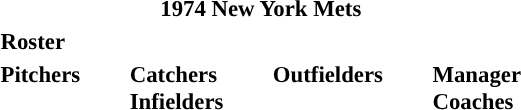<table class="toccolours" style="font-size: 95%;">
<tr>
<th colspan="10">1974 New York Mets</th>
</tr>
<tr>
<td colspan="10"><strong>Roster</strong></td>
</tr>
<tr>
<td valign="top"><strong>Pitchers</strong><br>














</td>
<td width="25px"></td>
<td valign="top"><strong>Catchers</strong><br>



<strong>Infielders</strong>








</td>
<td width="25px"></td>
<td valign="top"><strong>Outfielders</strong><br>






</td>
<td width="25px"></td>
<td valign="top"><strong>Manager</strong><br>
<strong>Coaches</strong>



</td>
</tr>
</table>
